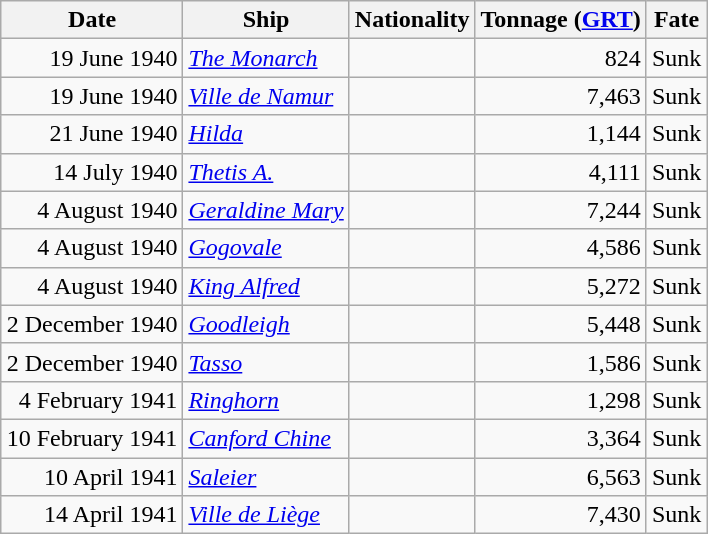<table class="wikitable sortable" style="margin: 1em auto 1em auto;">
<tr>
<th>Date</th>
<th>Ship</th>
<th>Nationality</th>
<th>Tonnage (<a href='#'>GRT</a>)</th>
<th>Fate</th>
</tr>
<tr>
<td align="right">19 June 1940</td>
<td align="left"><em><a href='#'>The Monarch</a></em></td>
<td align="left"></td>
<td align="right">824</td>
<td align="left">Sunk</td>
</tr>
<tr>
<td align="right">19 June 1940</td>
<td align="left"><em><a href='#'>Ville de Namur</a></em></td>
<td align="left"></td>
<td align="right">7,463</td>
<td align="left">Sunk</td>
</tr>
<tr>
<td align="right">21 June 1940</td>
<td align="left"><em><a href='#'>Hilda</a></em></td>
<td align="left"></td>
<td align="right">1,144</td>
<td align="left">Sunk</td>
</tr>
<tr>
<td align="right">14 July 1940</td>
<td align="left"><em><a href='#'>Thetis A.</a></em></td>
<td align="left"></td>
<td align="right">4,111</td>
<td align="left">Sunk</td>
</tr>
<tr>
<td align="right">4 August 1940</td>
<td align="left"><em><a href='#'>Geraldine Mary</a></em></td>
<td align="left"></td>
<td align="right">7,244</td>
<td align="left">Sunk</td>
</tr>
<tr>
<td align="right">4 August 1940</td>
<td align="left"><em><a href='#'>Gogovale</a></em></td>
<td align="left"></td>
<td align="right">4,586</td>
<td align="left">Sunk</td>
</tr>
<tr>
<td align="right">4 August 1940</td>
<td align="left"><em><a href='#'>King Alfred</a></em></td>
<td align="left"></td>
<td align="right">5,272</td>
<td align="left">Sunk</td>
</tr>
<tr>
<td align="right">2 December 1940</td>
<td align="left"><em><a href='#'>Goodleigh</a></em></td>
<td align="left"></td>
<td align="right">5,448</td>
<td align="left">Sunk</td>
</tr>
<tr>
<td align="right">2 December 1940</td>
<td align="left"><em><a href='#'>Tasso</a></em></td>
<td align="left"></td>
<td align="right">1,586</td>
<td align="left">Sunk</td>
</tr>
<tr>
<td align="right">4 February 1941</td>
<td align="left"><em><a href='#'>Ringhorn</a></em></td>
<td align="left"></td>
<td align="right">1,298</td>
<td align="left">Sunk</td>
</tr>
<tr>
<td align="right">10 February 1941</td>
<td align="left"><em><a href='#'>Canford Chine</a></em></td>
<td align="left"></td>
<td align="right">3,364</td>
<td align="left">Sunk</td>
</tr>
<tr>
<td align="right">10 April 1941</td>
<td align="left"><em><a href='#'>Saleier</a></em></td>
<td align="left"></td>
<td align="right">6,563</td>
<td align="left">Sunk</td>
</tr>
<tr>
<td align="right">14 April 1941</td>
<td align="left"><em><a href='#'>Ville de Liège</a></em></td>
<td align="left"></td>
<td align="right">7,430</td>
<td align="left">Sunk</td>
</tr>
</table>
